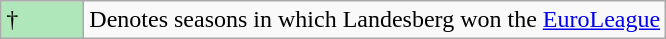<table class="wikitable">
<tr>
<td style="background:#AFE6BA; width:3em;">†</td>
<td>Denotes seasons in which Landesberg won the <a href='#'>EuroLeague</a></td>
</tr>
</table>
